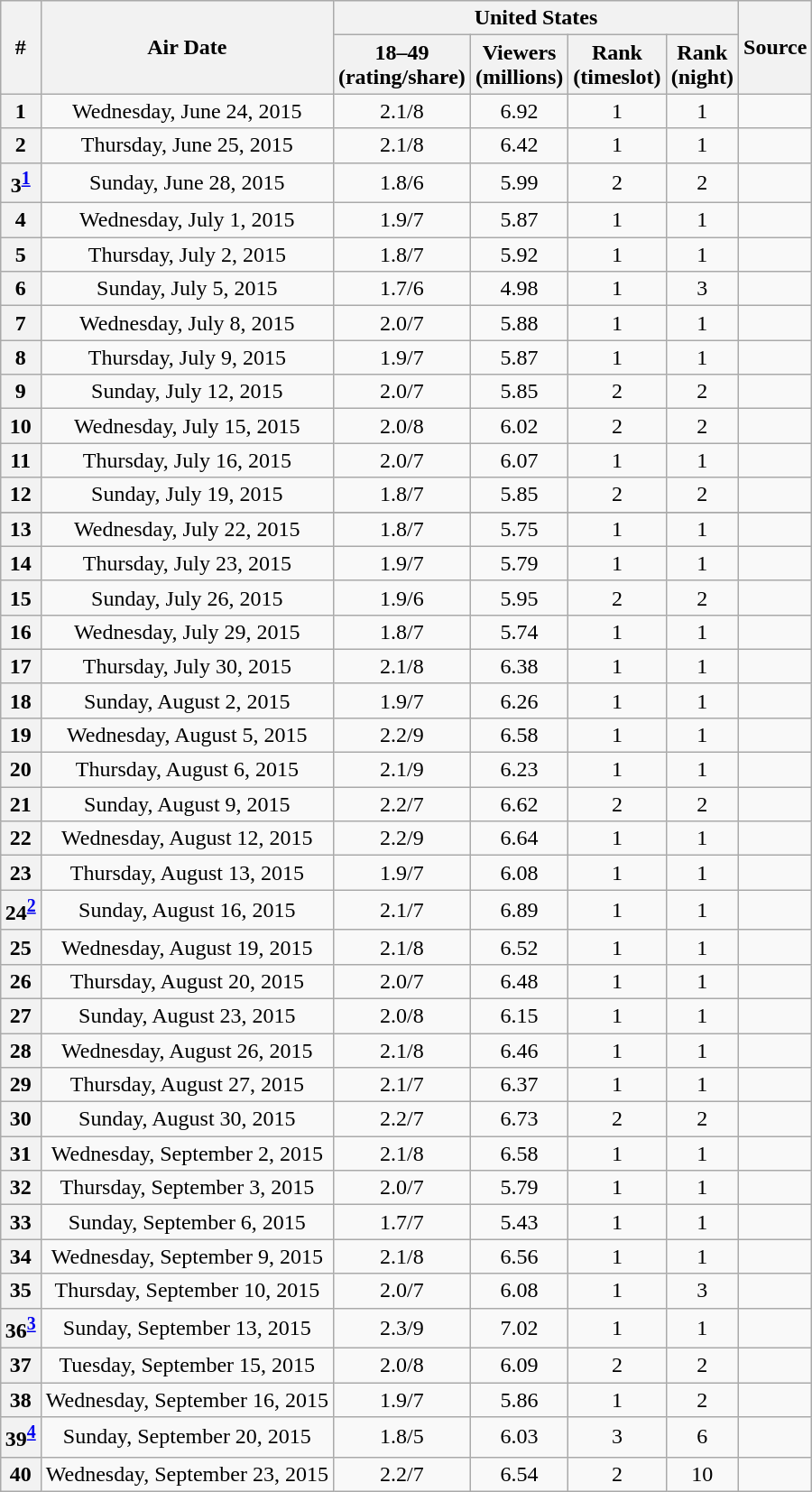<table class="wikitable sortable" style="margin:auto; margin:auto; text-align:center">
<tr>
<th scope="col" rowspan="2">#</th>
<th scope="col" rowspan="2">Air Date</th>
<th scope="colgroup" colspan="4" class="unsortable">United States</th>
<th scope="col" rowspan="2" class="unsortable">Source</th>
</tr>
<tr>
<th scope="col">18–49<br>(rating/share)</th>
<th scope="col">Viewers<br>(millions)</th>
<th scope="col">Rank<br>(timeslot)</th>
<th scope="col">Rank<br>(night)</th>
</tr>
<tr>
<th scope="row">1</th>
<td>Wednesday, June 24, 2015</td>
<td>2.1/8</td>
<td>6.92</td>
<td>1</td>
<td>1</td>
<td></td>
</tr>
<tr>
<th scope="row">2</th>
<td>Thursday, June 25, 2015</td>
<td>2.1/8</td>
<td>6.42</td>
<td>1</td>
<td>1</td>
<td></td>
</tr>
<tr>
<th scope="row">3<sup><a href='#'>1</a></sup></th>
<td>Sunday, June 28, 2015</td>
<td>1.8/6</td>
<td>5.99</td>
<td>2</td>
<td>2</td>
<td></td>
</tr>
<tr>
<th scope="row">4</th>
<td>Wednesday, July 1, 2015</td>
<td>1.9/7</td>
<td>5.87</td>
<td>1</td>
<td>1</td>
<td></td>
</tr>
<tr>
<th scope="row">5</th>
<td>Thursday, July 2, 2015</td>
<td>1.8/7</td>
<td>5.92</td>
<td>1</td>
<td>1</td>
<td></td>
</tr>
<tr>
<th scope="row">6</th>
<td>Sunday, July 5, 2015</td>
<td>1.7/6</td>
<td>4.98</td>
<td>1</td>
<td>3</td>
<td></td>
</tr>
<tr>
<th scope="row">7</th>
<td>Wednesday, July 8, 2015</td>
<td>2.0/7</td>
<td>5.88</td>
<td>1</td>
<td>1</td>
<td></td>
</tr>
<tr>
<th scope="row">8</th>
<td>Thursday, July 9, 2015</td>
<td>1.9/7</td>
<td>5.87</td>
<td>1</td>
<td>1</td>
<td></td>
</tr>
<tr>
<th scope="row">9</th>
<td>Sunday, July 12, 2015</td>
<td>2.0/7</td>
<td>5.85</td>
<td>2</td>
<td>2</td>
<td></td>
</tr>
<tr>
<th scope="row">10</th>
<td>Wednesday, July 15, 2015</td>
<td>2.0/8</td>
<td>6.02</td>
<td>2</td>
<td>2</td>
<td></td>
</tr>
<tr>
<th scope="row">11</th>
<td>Thursday, July 16, 2015</td>
<td>2.0/7</td>
<td>6.07</td>
<td>1</td>
<td>1</td>
<td></td>
</tr>
<tr>
<th scope="row">12</th>
<td>Sunday, July 19, 2015</td>
<td>1.8/7</td>
<td>5.85</td>
<td>2</td>
<td>2</td>
<td></td>
</tr>
<tr>
</tr>
<tr>
<th scope="row">13</th>
<td>Wednesday, July 22, 2015</td>
<td>1.8/7</td>
<td>5.75</td>
<td>1</td>
<td>1</td>
<td></td>
</tr>
<tr>
<th scope="row">14</th>
<td>Thursday, July 23, 2015</td>
<td>1.9/7</td>
<td>5.79</td>
<td>1</td>
<td>1</td>
<td></td>
</tr>
<tr>
<th scope="row">15</th>
<td>Sunday, July 26, 2015</td>
<td>1.9/6</td>
<td>5.95</td>
<td>2</td>
<td>2</td>
<td></td>
</tr>
<tr>
<th scope="row">16</th>
<td>Wednesday, July 29, 2015</td>
<td>1.8/7</td>
<td>5.74</td>
<td>1</td>
<td>1</td>
<td></td>
</tr>
<tr>
<th scope="row">17</th>
<td>Thursday, July 30, 2015</td>
<td>2.1/8</td>
<td>6.38</td>
<td>1</td>
<td>1</td>
<td></td>
</tr>
<tr>
<th scope="row">18</th>
<td>Sunday, August 2, 2015</td>
<td>1.9/7</td>
<td>6.26</td>
<td>1</td>
<td>1</td>
<td></td>
</tr>
<tr>
<th scope="row">19</th>
<td>Wednesday, August 5, 2015</td>
<td>2.2/9</td>
<td>6.58</td>
<td>1</td>
<td>1</td>
<td></td>
</tr>
<tr>
<th scope="row">20</th>
<td>Thursday, August 6, 2015</td>
<td>2.1/9</td>
<td>6.23</td>
<td>1</td>
<td>1</td>
<td></td>
</tr>
<tr>
<th scope="row">21</th>
<td>Sunday, August 9, 2015</td>
<td>2.2/7</td>
<td>6.62</td>
<td>2</td>
<td>2</td>
<td></td>
</tr>
<tr>
<th scope="row">22</th>
<td>Wednesday, August 12, 2015</td>
<td>2.2/9</td>
<td>6.64</td>
<td>1</td>
<td>1</td>
<td></td>
</tr>
<tr>
<th scope="row">23</th>
<td>Thursday, August 13, 2015</td>
<td>1.9/7</td>
<td>6.08</td>
<td>1</td>
<td>1</td>
<td></td>
</tr>
<tr>
<th scope="row">24<sup><a href='#'>2</a></sup></th>
<td>Sunday, August 16, 2015</td>
<td>2.1/7</td>
<td>6.89</td>
<td>1</td>
<td>1</td>
<td></td>
</tr>
<tr>
<th scope="row">25</th>
<td>Wednesday, August 19, 2015</td>
<td>2.1/8</td>
<td>6.52</td>
<td>1</td>
<td>1</td>
<td></td>
</tr>
<tr>
<th scope="row">26</th>
<td>Thursday, August 20, 2015</td>
<td>2.0/7</td>
<td>6.48</td>
<td>1</td>
<td>1</td>
<td></td>
</tr>
<tr>
<th scope="row">27</th>
<td>Sunday, August 23, 2015</td>
<td>2.0/8</td>
<td>6.15</td>
<td>1</td>
<td>1</td>
<td></td>
</tr>
<tr>
<th scope="row">28</th>
<td>Wednesday, August 26, 2015</td>
<td>2.1/8</td>
<td>6.46</td>
<td>1</td>
<td>1</td>
<td></td>
</tr>
<tr>
<th scope="row">29</th>
<td>Thursday, August 27, 2015</td>
<td>2.1/7</td>
<td>6.37</td>
<td>1</td>
<td>1</td>
<td></td>
</tr>
<tr>
<th scope="row">30</th>
<td>Sunday, August 30, 2015</td>
<td>2.2/7</td>
<td>6.73</td>
<td>2</td>
<td>2</td>
<td></td>
</tr>
<tr>
<th scope="row">31</th>
<td>Wednesday, September 2, 2015</td>
<td>2.1/8</td>
<td>6.58</td>
<td>1</td>
<td>1</td>
<td></td>
</tr>
<tr>
<th scope="row">32</th>
<td>Thursday, September 3, 2015</td>
<td>2.0/7</td>
<td>5.79</td>
<td>1</td>
<td>1</td>
<td></td>
</tr>
<tr>
<th scope="row">33</th>
<td>Sunday, September 6, 2015</td>
<td>1.7/7</td>
<td>5.43</td>
<td>1</td>
<td>1</td>
<td></td>
</tr>
<tr>
<th scope="row">34</th>
<td>Wednesday, September 9, 2015</td>
<td>2.1/8</td>
<td>6.56</td>
<td>1</td>
<td>1</td>
<td></td>
</tr>
<tr>
<th scope="row">35</th>
<td>Thursday, September 10, 2015</td>
<td>2.0/7</td>
<td>6.08</td>
<td>1</td>
<td>3</td>
<td></td>
</tr>
<tr>
<th scope="row">36<sup><a href='#'>3</a></sup></th>
<td>Sunday, September 13, 2015</td>
<td>2.3/9</td>
<td>7.02</td>
<td>1</td>
<td>1</td>
<td></td>
</tr>
<tr>
<th scope="row">37</th>
<td>Tuesday, September 15, 2015</td>
<td>2.0/8</td>
<td>6.09</td>
<td>2</td>
<td>2</td>
<td></td>
</tr>
<tr>
<th scope="row">38</th>
<td>Wednesday, September 16, 2015</td>
<td>1.9/7</td>
<td>5.86</td>
<td>1</td>
<td>2</td>
<td></td>
</tr>
<tr>
<th scope="row">39<sup><a href='#'>4</a></sup></th>
<td>Sunday, September 20, 2015</td>
<td>1.8/5</td>
<td>6.03</td>
<td>3</td>
<td>6</td>
<td></td>
</tr>
<tr>
<th scope="row">40</th>
<td>Wednesday, September 23, 2015</td>
<td>2.2/7</td>
<td>6.54</td>
<td>2</td>
<td>10</td>
<td></td>
</tr>
</table>
